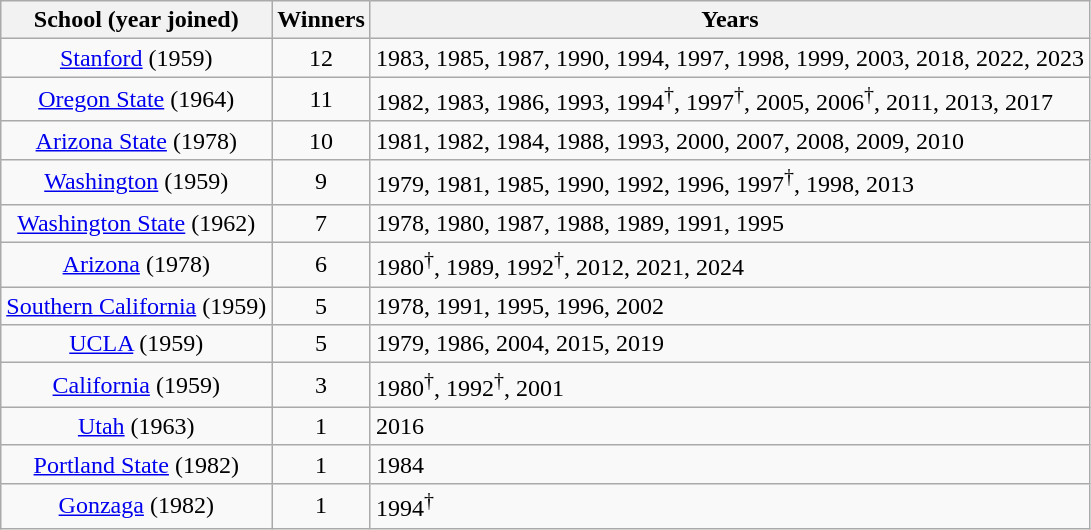<table class="wikitable">
<tr>
<th>School (year joined)</th>
<th>Winners</th>
<th>Years</th>
</tr>
<tr style="text-align:center;">
<td><a href='#'>Stanford</a> (1959)</td>
<td>12</td>
<td style="text-align:left;">1983, 1985, 1987, 1990, 1994, 1997, 1998, 1999, 2003, 2018, 2022, 2023</td>
</tr>
<tr style="text-align:center;">
<td><a href='#'>Oregon State</a> (1964)</td>
<td>11</td>
<td style="text-align:left;">1982, 1983, 1986, 1993, 1994<sup>†</sup>, 1997<sup>†</sup>, 2005, 2006<sup>†</sup>, 2011, 2013, 2017</td>
</tr>
<tr style="text-align:center;">
<td><a href='#'>Arizona State</a> (1978)</td>
<td>10</td>
<td style="text-align:left;">1981, 1982, 1984, 1988, 1993, 2000, 2007, 2008, 2009, 2010</td>
</tr>
<tr style="text-align:center;">
<td><a href='#'>Washington</a> (1959)</td>
<td>9</td>
<td style="text-align:left;">1979, 1981, 1985, 1990, 1992, 1996, 1997<sup>†</sup>, 1998, 2013</td>
</tr>
<tr style="text-align:center;">
<td><a href='#'>Washington State</a> (1962)</td>
<td>7</td>
<td style="text-align:left;">1978, 1980, 1987, 1988, 1989, 1991, 1995</td>
</tr>
<tr style="text-align:center;">
<td><a href='#'>Arizona</a> (1978)</td>
<td>6</td>
<td style="text-align:left;">1980<sup>†</sup>, 1989, 1992<sup>†</sup>, 2012, 2021, 2024</td>
</tr>
<tr style="text-align:center;">
<td><a href='#'>Southern California</a> (1959)</td>
<td>5</td>
<td style="text-align:left;">1978, 1991, 1995, 1996, 2002</td>
</tr>
<tr style="text-align:center;">
<td><a href='#'>UCLA</a> (1959)</td>
<td>5</td>
<td style="text-align:left;">1979, 1986, 2004, 2015, 2019</td>
</tr>
<tr style="text-align:center;">
<td><a href='#'>California</a> (1959)</td>
<td>3</td>
<td style="text-align:left;">1980<sup>†</sup>, 1992<sup>†</sup>, 2001</td>
</tr>
<tr style="text-align:center;">
<td><a href='#'>Utah</a> (1963)</td>
<td>1</td>
<td style="text-align:left;">2016</td>
</tr>
<tr style="text-align:center;">
<td><a href='#'>Portland State</a> (1982)</td>
<td>1</td>
<td style="text-align:left;">1984</td>
</tr>
<tr style="text-align:center;">
<td><a href='#'>Gonzaga</a> (1982)</td>
<td>1</td>
<td style="text-align:left;">1994<sup>†</sup></td>
</tr>
</table>
